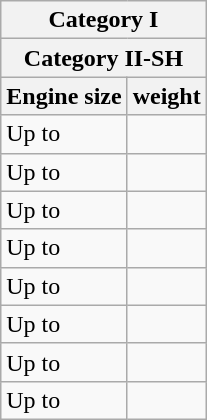<table class="wikitable">
<tr>
<th colspan=2>Category I</th>
</tr>
<tr>
<th colspan=2>Category II-SH</th>
</tr>
<tr>
<th>Engine size</th>
<th>weight</th>
</tr>
<tr>
<td>Up to </td>
<td></td>
</tr>
<tr>
<td>Up to </td>
<td></td>
</tr>
<tr>
<td>Up to </td>
<td></td>
</tr>
<tr>
<td>Up to </td>
<td></td>
</tr>
<tr>
<td>Up to </td>
<td></td>
</tr>
<tr>
<td>Up to </td>
<td></td>
</tr>
<tr>
<td>Up to </td>
<td></td>
</tr>
<tr>
<td>Up to </td>
<td></td>
</tr>
</table>
